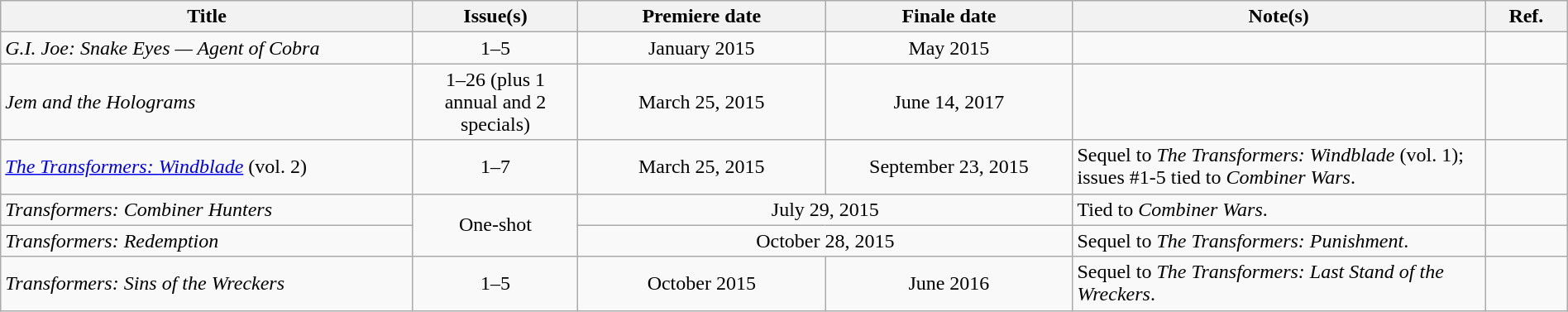<table class="wikitable" width="100%">
<tr>
<th scope="col" width="25%">Title</th>
<th scope="col" width="10%">Issue(s)</th>
<th scope="col" width="15%">Premiere date</th>
<th scope="col" width="15%">Finale date</th>
<th scope="col" width="25%">Note(s)</th>
<th scope="col" width="5%">Ref.</th>
</tr>
<tr>
<td><em>G.I. Joe: Snake Eyes — Agent of Cobra</em></td>
<td style="text-align: center;">1–5</td>
<td style="text-align: center;">January 2015</td>
<td style="text-align: center;">May 2015</td>
<td></td>
<td></td>
</tr>
<tr>
<td><em>Jem and the Holograms</em></td>
<td style="text-align: center;">1–26 (plus 1 annual and 2 specials)</td>
<td style="text-align: center;">March 25, 2015</td>
<td style="text-align: center;">June 14, 2017</td>
<td></td>
<td></td>
</tr>
<tr>
<td><em><a href='#'>The Transformers: Windblade</a></em> (vol. 2)</td>
<td style="text-align: center;">1–7</td>
<td style="text-align: center;">March 25, 2015</td>
<td style="text-align: center;">September 23, 2015</td>
<td>Sequel to <em>The Transformers: Windblade</em> (vol. 1); issues #1-5 tied to <em>Combiner Wars</em>.</td>
<td></td>
</tr>
<tr>
<td><em>Transformers: Combiner Hunters</em></td>
<td rowspan="2" style="text-align: center;">One-shot</td>
<td colspan="2" style="text-align: center;">July 29, 2015</td>
<td>Tied to <em>Combiner Wars</em>.</td>
<td></td>
</tr>
<tr>
<td><em>Transformers: Redemption</em></td>
<td style="text-align: center;" colspan="2">October 28, 2015</td>
<td>Sequel to <em>The Transformers: Punishment</em>.</td>
<td></td>
</tr>
<tr>
<td><em>Transformers: Sins of the Wreckers</em></td>
<td style="text-align: center;">1–5</td>
<td style="text-align: center;">October 2015</td>
<td style="text-align: center;">June 2016</td>
<td>Sequel to <em>The Transformers: Last Stand of the Wreckers</em>.</td>
<td></td>
</tr>
</table>
